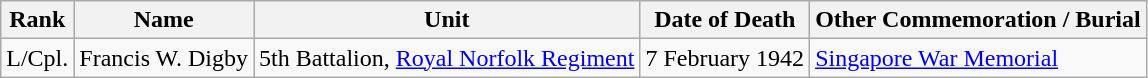<table class="wikitable">
<tr>
<th>Rank</th>
<th>Name</th>
<th>Unit</th>
<th>Date of Death</th>
<th>Other Commemoration / Burial</th>
</tr>
<tr>
<td>L/Cpl.</td>
<td>Francis W. Digby</td>
<td>5th Battalion, <a href='#'>Royal Norfolk Regiment</a></td>
<td>7 February 1942</td>
<td><a href='#'>Singapore War Memorial</a></td>
</tr>
</table>
